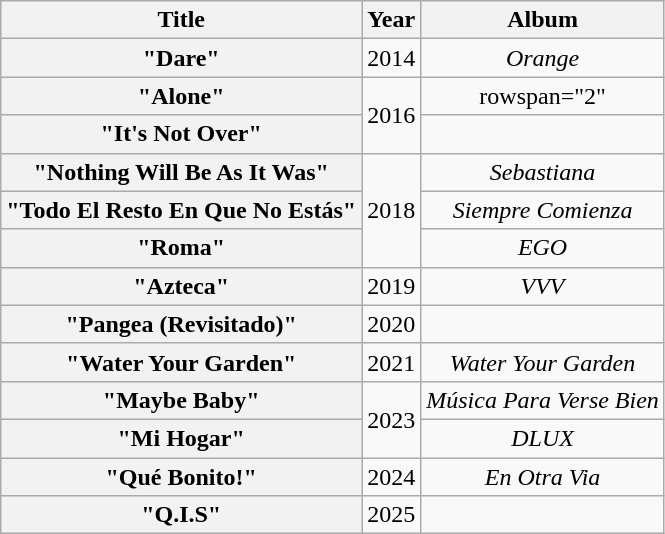<table class="wikitable plainrowheaders" style="text-align:center;">
<tr>
<th scope="col">Title</th>
<th scope="col">Year</th>
<th scope="col">Album</th>
</tr>
<tr>
<th scope="row">"Dare"<br></th>
<td>2014</td>
<td><em>Orange</em></td>
</tr>
<tr>
<th scope="row">"Alone"<br></th>
<td rowspan="2">2016</td>
<td>rowspan="2" </td>
</tr>
<tr>
<th scope="row">"It's Not Over"<br></th>
</tr>
<tr>
<th scope="row">"Nothing Will Be As It Was"<br></th>
<td rowspan="3">2018</td>
<td><em>Sebastiana</em></td>
</tr>
<tr>
<th scope="row">"Todo El Resto En Que No Estás"<br></th>
<td><em>Siempre Comienza</em></td>
</tr>
<tr>
<th scope="row">"Roma"<br></th>
<td><em>EGO</em></td>
</tr>
<tr>
<th scope="row">"Azteca"<br></th>
<td>2019</td>
<td><em>VVV</em></td>
</tr>
<tr>
<th scope="row">"Pangea (Revisitado)"<br></th>
<td>2020</td>
<td></td>
</tr>
<tr>
<th scope="row">"Water Your Garden"<br></th>
<td>2021</td>
<td><em>Water Your Garden</em></td>
</tr>
<tr>
<th scope="row">"Maybe Baby"<br></th>
<td rowspan="2">2023</td>
<td><em>Música Para Verse Bien</em></td>
</tr>
<tr>
<th scope="row">"Mi Hogar"<br></th>
<td><em>DLUX</em></td>
</tr>
<tr>
<th scope="row">"Qué Bonito!"<br></th>
<td>2024</td>
<td><em>En Otra Via</em></td>
</tr>
<tr>
<th scope="row">"Q.I.S"<br></th>
<td>2025</td>
<td></td>
</tr>
</table>
